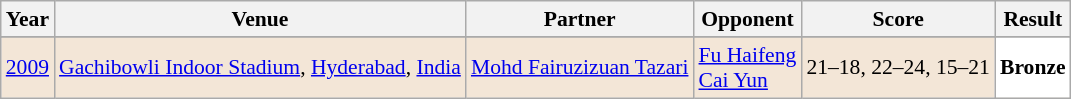<table class="sortable wikitable" style="font-size: 90%;">
<tr>
<th>Year</th>
<th>Venue</th>
<th>Partner</th>
<th>Opponent</th>
<th>Score</th>
<th>Result</th>
</tr>
<tr>
</tr>
<tr style="background:#F3E6D7">
<td align="center"><a href='#'>2009</a></td>
<td align="left"><a href='#'>Gachibowli Indoor Stadium</a>, <a href='#'>Hyderabad</a>, <a href='#'>India</a></td>
<td align="left"> <a href='#'>Mohd Fairuzizuan Tazari</a></td>
<td align="left"> <a href='#'>Fu Haifeng</a><br> <a href='#'>Cai Yun</a></td>
<td align="left">21–18, 22–24, 15–21</td>
<td style="text-align:left; background:white"> <strong>Bronze</strong></td>
</tr>
</table>
